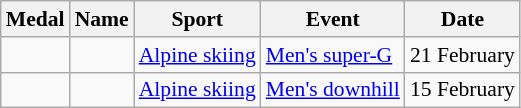<table class="wikitable sortable" style="font-size:90%">
<tr>
<th>Medal</th>
<th>Name</th>
<th>Sport</th>
<th>Event</th>
<th>Date</th>
</tr>
<tr>
<td></td>
<td></td>
<td><a href='#'>Alpine skiing</a></td>
<td><a href='#'>Men's super-G</a></td>
<td>21 February</td>
</tr>
<tr>
<td></td>
<td></td>
<td><a href='#'>Alpine skiing</a></td>
<td><a href='#'>Men's downhill</a></td>
<td>15 February</td>
</tr>
</table>
